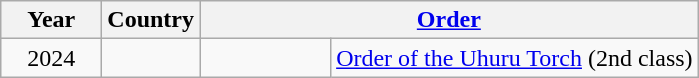<table class="wikitable" style="text-align:left;">
<tr ->
<th width="60px">Year</th>
<th>Country</th>
<th colspan=2><a href='#'>Order</a></th>
</tr>
<tr>
<td align="center">2024</td>
<td></td>
<td width="80px"></td>
<td><a href='#'>Order of the Uhuru Torch</a> (2nd class)</td>
</tr>
</table>
